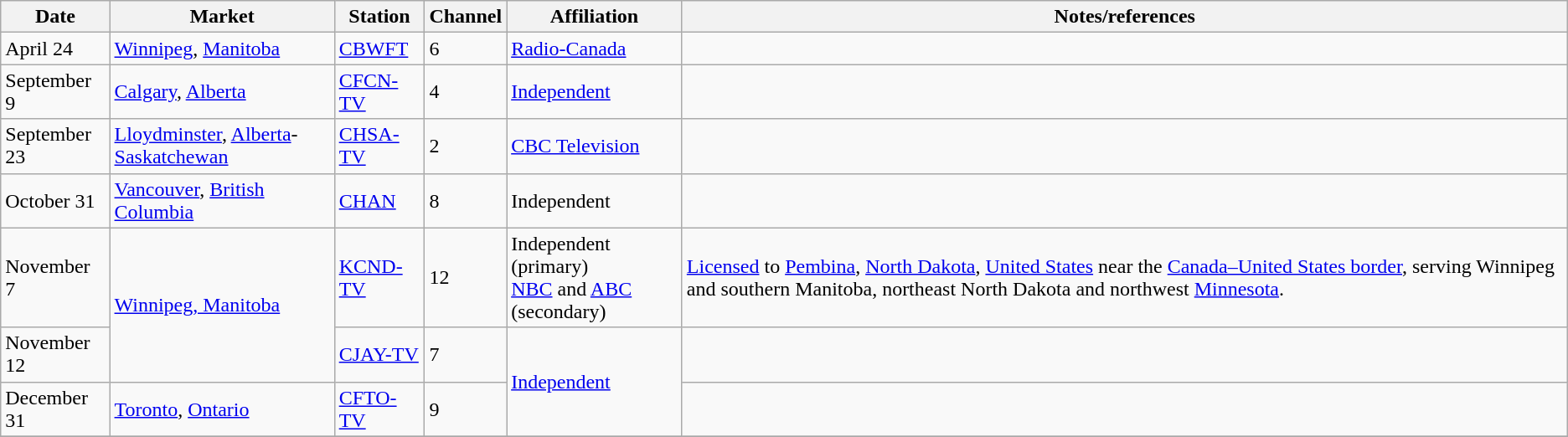<table class="wikitable">
<tr>
<th>Date</th>
<th>Market</th>
<th>Station</th>
<th>Channel</th>
<th>Affiliation</th>
<th>Notes/references</th>
</tr>
<tr>
<td>April 24</td>
<td><a href='#'>Winnipeg</a>, <a href='#'>Manitoba</a></td>
<td><a href='#'>CBWFT</a></td>
<td>6</td>
<td><a href='#'>Radio-Canada</a></td>
<td></td>
</tr>
<tr>
<td>September 9</td>
<td><a href='#'>Calgary</a>, <a href='#'>Alberta</a></td>
<td><a href='#'>CFCN-TV</a></td>
<td>4</td>
<td><a href='#'>Independent</a></td>
<td></td>
</tr>
<tr>
<td>September 23</td>
<td><a href='#'>Lloydminster</a>, <a href='#'>Alberta</a>-<a href='#'>Saskatchewan</a></td>
<td><a href='#'>CHSA-TV</a></td>
<td>2</td>
<td><a href='#'>CBC Television</a></td>
<td></td>
</tr>
<tr>
<td>October 31</td>
<td><a href='#'>Vancouver</a>, <a href='#'>British Columbia</a></td>
<td><a href='#'>CHAN</a></td>
<td>8</td>
<td>Independent</td>
<td></td>
</tr>
<tr>
<td>November 7</td>
<td rowspan=2><a href='#'>Winnipeg, Manitoba</a></td>
<td><a href='#'>KCND-TV</a></td>
<td>12</td>
<td>Independent (primary) <br> <a href='#'>NBC</a> and <a href='#'>ABC</a> (secondary)</td>
<td><a href='#'>Licensed</a> to <a href='#'>Pembina</a>, <a href='#'>North Dakota</a>, <a href='#'>United States</a> near the <a href='#'>Canada–United States border</a>, serving Winnipeg and southern Manitoba, northeast North Dakota and northwest <a href='#'>Minnesota</a>.</td>
</tr>
<tr>
<td>November 12</td>
<td><a href='#'>CJAY-TV</a></td>
<td>7</td>
<td rowspan=2><a href='#'>Independent</a></td>
<td></td>
</tr>
<tr>
<td>December 31</td>
<td><a href='#'>Toronto</a>, <a href='#'>Ontario</a></td>
<td><a href='#'>CFTO-TV</a></td>
<td>9</td>
<td></td>
</tr>
<tr>
</tr>
</table>
